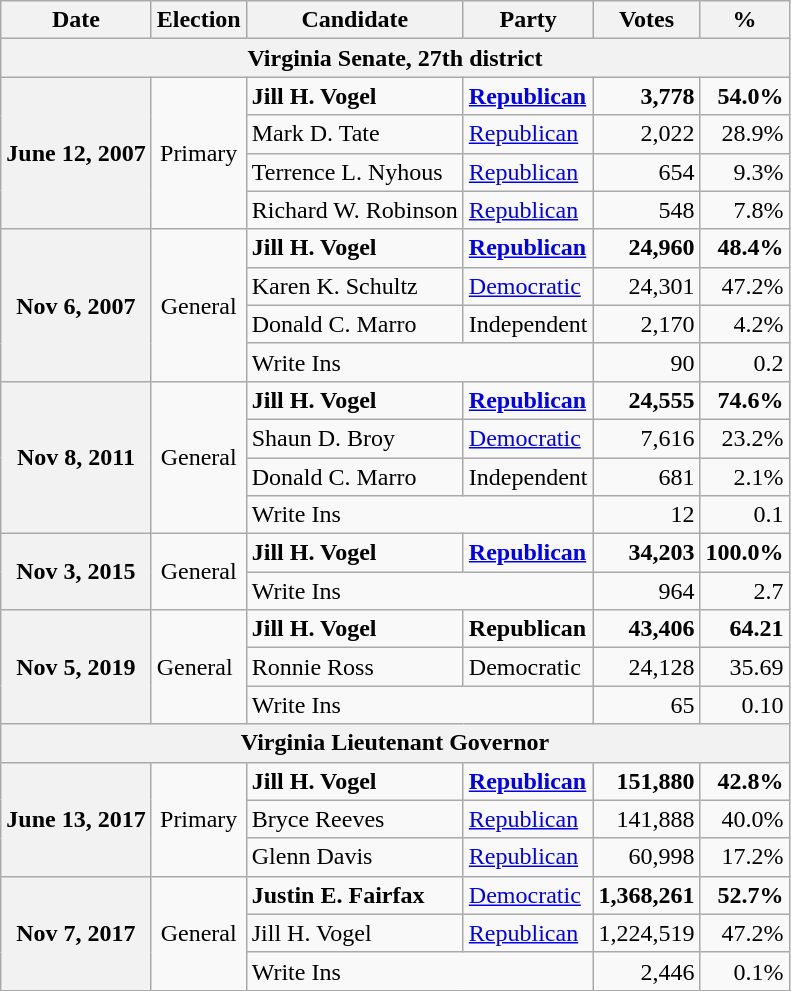<table class="wikitable">
<tr>
<th>Date</th>
<th>Election</th>
<th>Candidate</th>
<th>Party</th>
<th>Votes</th>
<th>%</th>
</tr>
<tr>
<th colspan="6">Virginia Senate, 27th district</th>
</tr>
<tr>
<th rowspan="4">June 12, 2007</th>
<td rowspan="4" align="center">Primary</td>
<td><strong>Jill H. Vogel</strong></td>
<td><strong><a href='#'>Republican</a></strong></td>
<td align="right"><strong>3,778</strong></td>
<td align="right"><strong>54.0%</strong></td>
</tr>
<tr>
<td>Mark D. Tate</td>
<td><a href='#'>Republican</a></td>
<td align="right">2,022</td>
<td align="right">28.9%</td>
</tr>
<tr>
<td>Terrence L. Nyhous</td>
<td><a href='#'>Republican</a></td>
<td align="right">654</td>
<td align="right">9.3%</td>
</tr>
<tr>
<td>Richard W. Robinson</td>
<td><a href='#'>Republican</a></td>
<td align="right">548</td>
<td align="right">7.8%</td>
</tr>
<tr>
<th rowspan="4">Nov 6, 2007</th>
<td rowspan="4" align="center">General</td>
<td><strong>Jill H. Vogel</strong></td>
<td><strong><a href='#'>Republican</a></strong></td>
<td align="right"><strong>24,960</strong></td>
<td align="right"><strong>48.4%</strong></td>
</tr>
<tr>
<td>Karen K. Schultz</td>
<td><a href='#'>Democratic</a></td>
<td align="right">24,301</td>
<td align="right">47.2%</td>
</tr>
<tr>
<td>Donald C. Marro</td>
<td>Independent</td>
<td align="right">2,170</td>
<td align="right">4.2%</td>
</tr>
<tr>
<td colspan="2">Write Ins</td>
<td align="right">90</td>
<td align="right">0.2</td>
</tr>
<tr>
<th rowspan="4">Nov 8, 2011</th>
<td rowspan="4" align="center">General</td>
<td><strong>Jill H. Vogel</strong></td>
<td><strong><a href='#'>Republican</a></strong></td>
<td align="right"><strong>24,555</strong></td>
<td align="right"><strong>74.6%</strong></td>
</tr>
<tr>
<td>Shaun D. Broy</td>
<td><a href='#'>Democratic</a></td>
<td align="right">7,616</td>
<td align="right">23.2%</td>
</tr>
<tr>
<td>Donald C. Marro</td>
<td>Independent</td>
<td align="right">681</td>
<td align="right">2.1%</td>
</tr>
<tr>
<td colspan="2">Write Ins</td>
<td align="right">12</td>
<td align="right">0.1</td>
</tr>
<tr>
<th rowspan="2">Nov 3, 2015</th>
<td rowspan="2" align="center">General</td>
<td><strong>Jill H. Vogel</strong></td>
<td><strong><a href='#'>Republican</a></strong></td>
<td align="right"><strong>34,203</strong></td>
<td align="right"><strong>100.0%</strong></td>
</tr>
<tr>
<td colspan="2">Write Ins</td>
<td align="right">964</td>
<td align="right">2.7</td>
</tr>
<tr>
<th rowspan="3">Nov 5, 2019</th>
<td rowspan="3">General</td>
<td><strong>Jill H. Vogel</strong></td>
<td><strong>Republican</strong></td>
<td align="right"><strong>43,406</strong></td>
<td align="right"><strong>64.21</strong></td>
</tr>
<tr>
<td>Ronnie Ross</td>
<td>Democratic</td>
<td align="right">24,128</td>
<td align="right">35.69</td>
</tr>
<tr>
<td colspan="2">Write Ins</td>
<td align="right">65</td>
<td align="right">0.10</td>
</tr>
<tr>
<th colspan="6">Virginia Lieutenant Governor</th>
</tr>
<tr>
<th rowspan="3">June 13, 2017</th>
<td rowspan="3" align="center">Primary</td>
<td><strong>Jill H. Vogel</strong></td>
<td><strong><a href='#'>Republican</a></strong></td>
<td align="right"><strong>151,880</strong></td>
<td align="right"><strong>42.8%</strong></td>
</tr>
<tr>
<td>Bryce Reeves</td>
<td><a href='#'>Republican</a></td>
<td align="right">141,888</td>
<td align="right">40.0%</td>
</tr>
<tr>
<td>Glenn Davis</td>
<td><a href='#'>Republican</a></td>
<td align="right">60,998</td>
<td align="right">17.2%</td>
</tr>
<tr>
<th rowspan="3">Nov 7, 2017</th>
<td rowspan="3" align="center">General</td>
<td><strong>Justin E. Fairfax</strong></td>
<td><a href='#'>Democratic</a></td>
<td align="right"><strong>1,368,261</strong></td>
<td align="right"><strong>52.7%</strong></td>
</tr>
<tr>
<td>Jill H. Vogel</td>
<td><a href='#'>Republican</a></td>
<td align="right">1,224,519</td>
<td align="right">47.2%</td>
</tr>
<tr>
<td colspan="2">Write Ins</td>
<td align="right">2,446</td>
<td align="right">0.1%</td>
</tr>
<tr>
</tr>
</table>
